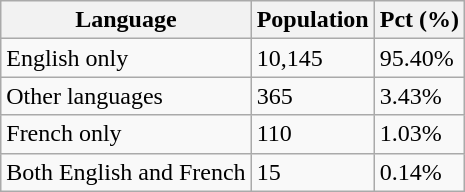<table class="wikitable">
<tr>
<th>Language</th>
<th>Population</th>
<th>Pct (%)</th>
</tr>
<tr>
<td>English only</td>
<td>10,145</td>
<td>95.40%</td>
</tr>
<tr>
<td>Other languages</td>
<td>365</td>
<td>3.43%</td>
</tr>
<tr>
<td>French only</td>
<td>110</td>
<td>1.03%</td>
</tr>
<tr>
<td>Both English and French</td>
<td>15</td>
<td>0.14%</td>
</tr>
</table>
